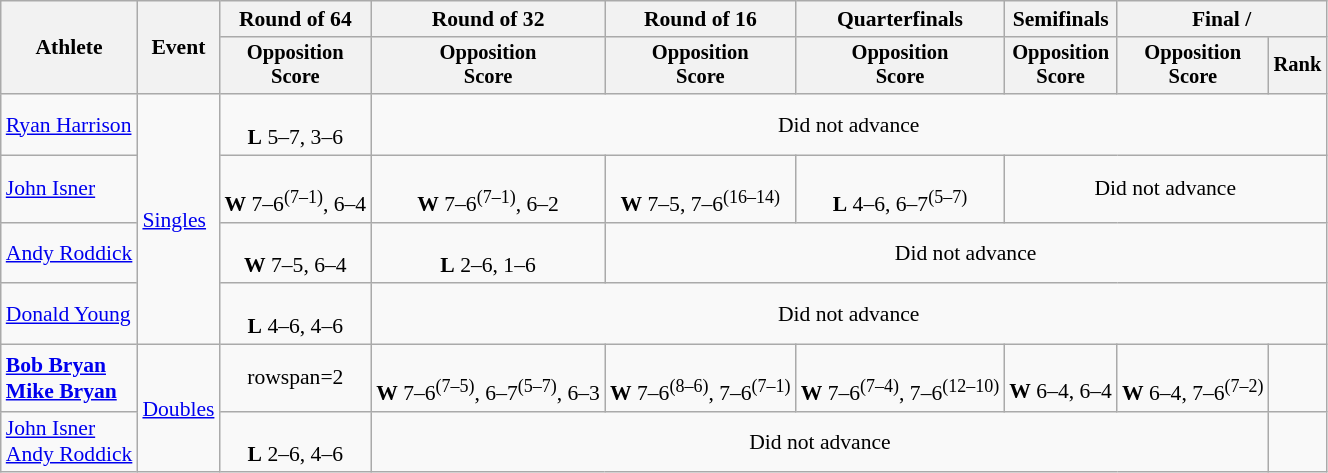<table class=wikitable style=font-size:90%;text-align:center>
<tr>
<th rowspan=2>Athlete</th>
<th rowspan=2>Event</th>
<th>Round of 64</th>
<th>Round of 32</th>
<th>Round of 16</th>
<th>Quarterfinals</th>
<th>Semifinals</th>
<th colspan=2>Final / </th>
</tr>
<tr style=font-size:95%>
<th>Opposition<br>Score</th>
<th>Opposition<br>Score</th>
<th>Opposition<br>Score</th>
<th>Opposition<br>Score</th>
<th>Opposition<br>Score</th>
<th>Opposition<br>Score</th>
<th>Rank</th>
</tr>
<tr>
<td align=left><a href='#'>Ryan Harrison</a></td>
<td align=left rowspan=4><a href='#'>Singles</a></td>
<td><br><strong>L</strong> 5–7, 3–6</td>
<td colspan=6>Did not advance</td>
</tr>
<tr>
<td align=left><a href='#'>John Isner</a></td>
<td><br><strong>W</strong> 7–6<sup>(7–1)</sup>, 6–4</td>
<td><br><strong>W</strong> 7–6<sup>(7–1)</sup>, 6–2</td>
<td><br><strong>W</strong> 7–5, 7–6<sup>(16–14)</sup></td>
<td><br><strong>L</strong> 4–6, 6–7<sup>(5–7)</sup></td>
<td colspan=3>Did not advance</td>
</tr>
<tr>
<td align=left><a href='#'>Andy Roddick</a></td>
<td><br><strong>W</strong> 7–5, 6–4</td>
<td><br><strong>L</strong> 2–6, 1–6</td>
<td colspan=5>Did not advance</td>
</tr>
<tr>
<td align=left><a href='#'>Donald Young</a></td>
<td><br><strong>L</strong> 4–6, 4–6</td>
<td colspan=6>Did not advance</td>
</tr>
<tr>
<td align=left><strong><a href='#'>Bob Bryan</a><br><a href='#'>Mike Bryan</a></strong></td>
<td align=left rowspan=2><a href='#'>Doubles</a></td>
<td>rowspan=2 </td>
<td><br><strong>W</strong> 7–6<sup>(7–5)</sup>, 6–7<sup>(5–7)</sup>, 6–3</td>
<td><br><strong>W</strong> 7–6<sup>(8–6)</sup>, 7–6<sup>(7–1)</sup></td>
<td><br><strong>W</strong> 7–6<sup>(7–4)</sup>, 7–6<sup>(12–10)</sup></td>
<td><br><strong>W</strong> 6–4, 6–4</td>
<td><br><strong>W</strong> 6–4, 7–6<sup>(7–2)</sup></td>
<td></td>
</tr>
<tr>
<td align=left><a href='#'>John Isner</a><br><a href='#'>Andy Roddick</a></td>
<td><br><strong>L</strong> 2–6, 4–6</td>
<td colspan=5>Did not advance</td>
</tr>
</table>
